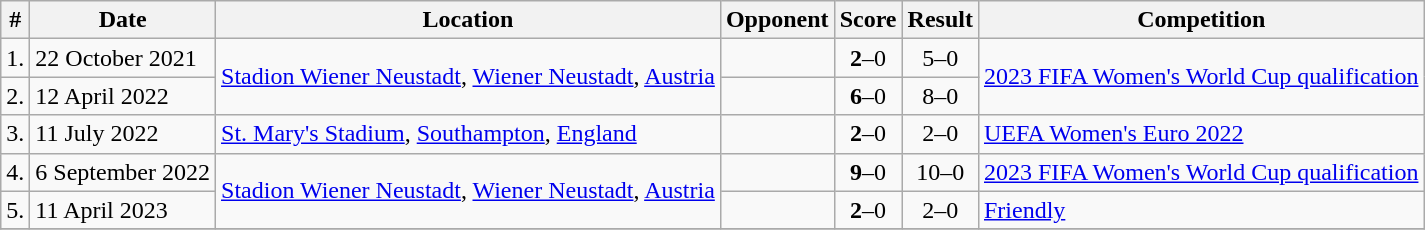<table class="wikitable">
<tr>
<th>#</th>
<th>Date</th>
<th>Location</th>
<th>Opponent</th>
<th>Score</th>
<th>Result</th>
<th>Competition</th>
</tr>
<tr>
<td align=center>1.</td>
<td>22 October 2021</td>
<td rowspan=2><a href='#'>Stadion Wiener Neustadt</a>, <a href='#'>Wiener Neustadt</a>, <a href='#'>Austria</a></td>
<td></td>
<td align=center><strong>2</strong>–0</td>
<td align=center>5–0</td>
<td rowspan=2><a href='#'>2023 FIFA Women's World Cup qualification</a></td>
</tr>
<tr>
<td align=center>2.</td>
<td>12 April 2022</td>
<td></td>
<td align=center><strong>6</strong>–0</td>
<td align=center>8–0</td>
</tr>
<tr>
<td align=center>3.</td>
<td>11 July 2022</td>
<td><a href='#'>St. Mary's Stadium</a>, <a href='#'>Southampton</a>, <a href='#'>England</a></td>
<td></td>
<td align=center><strong>2</strong>–0</td>
<td align=center>2–0</td>
<td><a href='#'>UEFA Women's Euro 2022</a></td>
</tr>
<tr>
<td align=center>4.</td>
<td>6 September 2022</td>
<td rowspan=2><a href='#'>Stadion Wiener Neustadt</a>, <a href='#'>Wiener Neustadt</a>, <a href='#'>Austria</a></td>
<td></td>
<td align=center><strong>9</strong>–0</td>
<td align=center>10–0</td>
<td><a href='#'>2023 FIFA Women's World Cup qualification</a></td>
</tr>
<tr>
<td align=center>5.</td>
<td>11 April 2023</td>
<td></td>
<td align=center><strong>2</strong>–0</td>
<td align=center>2–0</td>
<td><a href='#'>Friendly</a></td>
</tr>
<tr>
</tr>
</table>
